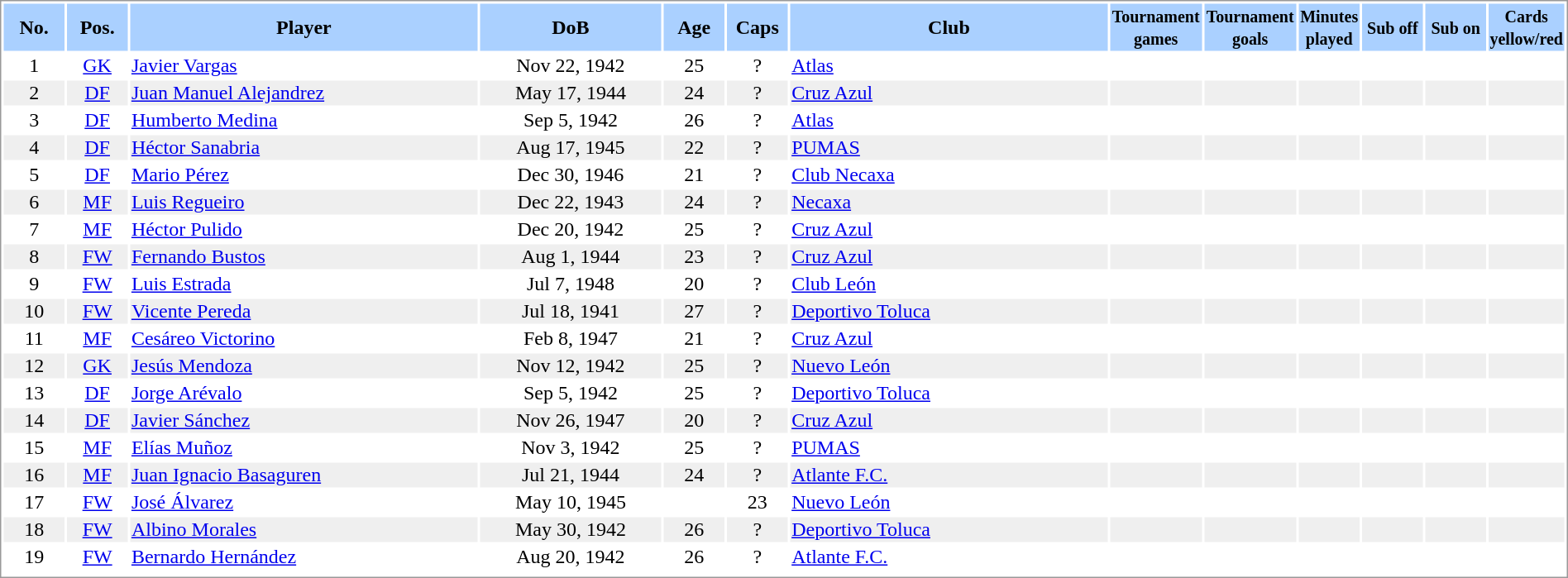<table border="0" width="100%" style="border: 1px solid #999; background-color:#FFFFFF; text-align:center">
<tr align="center" bgcolor="#AAD0FF">
<th width=4%>No.</th>
<th width=4%>Pos.</th>
<th width=23%>Player</th>
<th width=12%>DoB</th>
<th width=4%>Age</th>
<th width=4%>Caps</th>
<th width=21%>Club</th>
<th width=6%><small>Tournament<br>games</small></th>
<th width=6%><small>Tournament<br>goals</small></th>
<th width=4%><small>Minutes<br>played</small></th>
<th width=4%><small>Sub off</small></th>
<th width=4%><small>Sub on</small></th>
<th width=4%><small>Cards<br>yellow/red</small></th>
</tr>
<tr>
<td>1</td>
<td><a href='#'>GK</a></td>
<td align="left"><a href='#'>Javier Vargas</a></td>
<td>Nov 22, 1942</td>
<td>25</td>
<td>?</td>
<td align="left"> <a href='#'>Atlas</a></td>
<td></td>
<td></td>
<td></td>
<td></td>
<td></td>
<td></td>
</tr>
<tr bgcolor="#EFEFEF">
<td>2</td>
<td><a href='#'>DF</a></td>
<td align="left"><a href='#'>Juan Manuel Alejandrez</a></td>
<td>May 17, 1944</td>
<td>24</td>
<td>?</td>
<td align="left"> <a href='#'>Cruz Azul</a></td>
<td></td>
<td></td>
<td></td>
<td></td>
<td></td>
<td></td>
</tr>
<tr>
<td>3</td>
<td><a href='#'>DF</a></td>
<td align="left"><a href='#'>Humberto Medina</a></td>
<td>Sep 5, 1942</td>
<td>26</td>
<td>?</td>
<td align="left"> <a href='#'>Atlas</a></td>
<td></td>
<td></td>
<td></td>
<td></td>
<td></td>
<td></td>
</tr>
<tr bgcolor="#EFEFEF">
<td>4</td>
<td><a href='#'>DF</a></td>
<td align="left"><a href='#'>Héctor Sanabria</a></td>
<td>Aug 17, 1945</td>
<td>22</td>
<td>?</td>
<td align="left"> <a href='#'>PUMAS</a></td>
<td></td>
<td></td>
<td></td>
<td></td>
<td></td>
<td></td>
</tr>
<tr>
<td>5</td>
<td><a href='#'>DF</a></td>
<td align="left"><a href='#'>Mario Pérez</a></td>
<td>Dec 30, 1946</td>
<td>21</td>
<td>?</td>
<td align="left"> <a href='#'>Club Necaxa</a></td>
<td></td>
<td></td>
<td></td>
<td></td>
<td></td>
<td></td>
</tr>
<tr bgcolor="#EFEFEF">
<td>6</td>
<td><a href='#'>MF</a></td>
<td align="left"><a href='#'>Luis Regueiro</a></td>
<td>Dec 22, 1943</td>
<td>24</td>
<td>?</td>
<td align="left"> <a href='#'>Necaxa</a></td>
<td></td>
<td></td>
<td></td>
<td></td>
<td></td>
<td></td>
</tr>
<tr>
<td>7</td>
<td><a href='#'>MF</a></td>
<td align="left"><a href='#'>Héctor Pulido</a></td>
<td>Dec 20, 1942</td>
<td>25</td>
<td>?</td>
<td align="left"> <a href='#'>Cruz Azul</a></td>
<td></td>
<td></td>
<td></td>
<td></td>
<td></td>
<td></td>
</tr>
<tr bgcolor="#EFEFEF">
<td>8</td>
<td><a href='#'>FW</a></td>
<td align="left"><a href='#'>Fernando Bustos</a></td>
<td>Aug 1, 1944</td>
<td>23</td>
<td>?</td>
<td align="left"> <a href='#'>Cruz Azul</a></td>
<td></td>
<td></td>
<td></td>
<td></td>
<td></td>
<td></td>
</tr>
<tr>
<td>9</td>
<td><a href='#'>FW</a></td>
<td align="left"><a href='#'>Luis Estrada</a></td>
<td>Jul 7, 1948</td>
<td>20</td>
<td>?</td>
<td align="left"> <a href='#'>Club León</a></td>
<td></td>
<td></td>
<td></td>
<td></td>
<td></td>
<td></td>
</tr>
<tr bgcolor="#EFEFEF">
<td>10</td>
<td><a href='#'>FW</a></td>
<td align="left"><a href='#'>Vicente Pereda</a></td>
<td>Jul 18, 1941</td>
<td>27</td>
<td>?</td>
<td align="left"> <a href='#'>Deportivo Toluca</a></td>
<td></td>
<td></td>
<td></td>
<td></td>
<td></td>
<td></td>
</tr>
<tr>
<td>11</td>
<td><a href='#'>MF</a></td>
<td align="left"><a href='#'>Cesáreo Victorino</a></td>
<td>Feb 8, 1947</td>
<td>21</td>
<td>?</td>
<td align="left"> <a href='#'>Cruz Azul</a></td>
<td></td>
<td></td>
<td></td>
<td></td>
<td></td>
<td></td>
</tr>
<tr bgcolor="#EFEFEF">
<td>12</td>
<td><a href='#'>GK</a></td>
<td align="left"><a href='#'>Jesús Mendoza</a></td>
<td>Nov 12, 1942</td>
<td>25</td>
<td>?</td>
<td align="left"> <a href='#'>Nuevo León</a></td>
<td></td>
<td></td>
<td></td>
<td></td>
<td></td>
<td></td>
</tr>
<tr>
<td>13</td>
<td><a href='#'>DF</a></td>
<td align="left"><a href='#'>Jorge Arévalo</a></td>
<td>Sep 5, 1942</td>
<td>25</td>
<td>?</td>
<td align="left"> <a href='#'>Deportivo Toluca</a></td>
<td></td>
<td></td>
<td></td>
<td></td>
<td></td>
<td></td>
</tr>
<tr bgcolor="#EFEFEF">
<td>14</td>
<td><a href='#'>DF</a></td>
<td align="left"><a href='#'>Javier Sánchez</a></td>
<td>Nov 26, 1947</td>
<td>20</td>
<td>?</td>
<td align="left"> <a href='#'>Cruz Azul</a></td>
<td></td>
<td></td>
<td></td>
<td></td>
<td></td>
<td></td>
</tr>
<tr>
<td>15</td>
<td><a href='#'>MF</a></td>
<td align="left"><a href='#'>Elías Muñoz</a></td>
<td>Nov 3, 1942</td>
<td>25</td>
<td>?</td>
<td align="left"> <a href='#'>PUMAS</a></td>
<td></td>
<td></td>
<td></td>
<td></td>
<td></td>
<td></td>
</tr>
<tr bgcolor="#EFEFEF">
<td>16</td>
<td><a href='#'>MF</a></td>
<td align="left"><a href='#'>Juan Ignacio Basaguren</a></td>
<td>Jul 21, 1944</td>
<td>24</td>
<td>?</td>
<td align="left"> <a href='#'>Atlante F.C.</a></td>
<td></td>
<td></td>
<td></td>
<td></td>
<td></td>
<td></td>
</tr>
<tr>
<td>17</td>
<td><a href='#'>FW</a></td>
<td align="left"><a href='#'>José Álvarez</a></td>
<td>May 10, 1945</td>
<td></td>
<td>23</td>
<td align="left"> <a href='#'>Nuevo León</a></td>
<td></td>
<td></td>
<td></td>
<td></td>
<td></td>
<td></td>
</tr>
<tr bgcolor="#EFEFEF">
<td>18</td>
<td><a href='#'>FW</a></td>
<td align="left"><a href='#'>Albino Morales</a></td>
<td>May 30, 1942</td>
<td>26</td>
<td>?</td>
<td align="left"> <a href='#'>Deportivo Toluca</a></td>
<td></td>
<td></td>
<td></td>
<td></td>
<td></td>
<td></td>
</tr>
<tr>
<td>19</td>
<td><a href='#'>FW</a></td>
<td align="left"><a href='#'>Bernardo Hernández</a></td>
<td>Aug 20, 1942</td>
<td>26</td>
<td>?</td>
<td align="left"> <a href='#'>Atlante F.C.</a></td>
<td></td>
<td></td>
<td></td>
<td></td>
<td></td>
<td></td>
</tr>
<tr bgcolor="#EFEFEF">
</tr>
<tr>
</tr>
</table>
